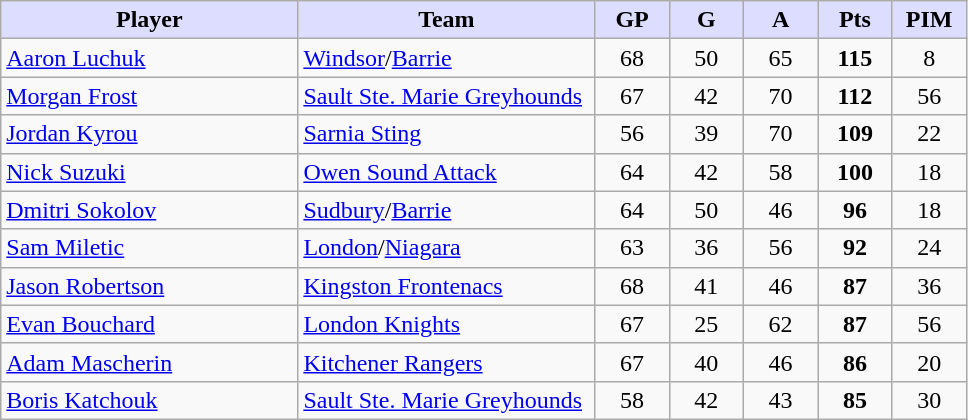<table class="wikitable" style="text-align:center">
<tr>
<th style="background:#ddf; width:30%;">Player</th>
<th style="background:#ddf; width:30%;">Team</th>
<th style="background:#ddf; width:7.5%;">GP</th>
<th style="background:#ddf; width:7.5%;">G</th>
<th style="background:#ddf; width:7.5%;">A</th>
<th style="background:#ddf; width:7.5%;">Pts</th>
<th style="background:#ddf; width:7.5%;">PIM</th>
</tr>
<tr>
<td align="left"><a href='#'>Aaron Luchuk</a></td>
<td align="left"><a href='#'>Windsor</a>/<a href='#'>Barrie</a></td>
<td>68</td>
<td>50</td>
<td>65</td>
<td><strong>115</strong></td>
<td>8</td>
</tr>
<tr>
<td align="left"><a href='#'>Morgan Frost</a></td>
<td align="left"><a href='#'>Sault Ste. Marie Greyhounds</a></td>
<td>67</td>
<td>42</td>
<td>70</td>
<td><strong>112</strong></td>
<td>56</td>
</tr>
<tr>
<td align="left"><a href='#'>Jordan Kyrou</a></td>
<td align="left"><a href='#'>Sarnia Sting</a></td>
<td>56</td>
<td>39</td>
<td>70</td>
<td><strong>109</strong></td>
<td>22</td>
</tr>
<tr>
<td align="left"><a href='#'>Nick Suzuki</a></td>
<td align="left"><a href='#'>Owen Sound Attack</a></td>
<td>64</td>
<td>42</td>
<td>58</td>
<td><strong>100</strong></td>
<td>18</td>
</tr>
<tr>
<td align="left"><a href='#'>Dmitri Sokolov</a></td>
<td align="left"><a href='#'>Sudbury</a>/<a href='#'>Barrie</a></td>
<td>64</td>
<td>50</td>
<td>46</td>
<td><strong>96</strong></td>
<td>18</td>
</tr>
<tr>
<td align="left"><a href='#'>Sam Miletic</a></td>
<td align="left"><a href='#'>London</a>/<a href='#'>Niagara</a></td>
<td>63</td>
<td>36</td>
<td>56</td>
<td><strong>92</strong></td>
<td>24</td>
</tr>
<tr>
<td align="left"><a href='#'>Jason Robertson</a></td>
<td align="left"><a href='#'>Kingston Frontenacs</a></td>
<td>68</td>
<td>41</td>
<td>46</td>
<td><strong>87</strong></td>
<td>36</td>
</tr>
<tr>
<td align="left"><a href='#'>Evan Bouchard</a></td>
<td align="left"><a href='#'>London Knights</a></td>
<td>67</td>
<td>25</td>
<td>62</td>
<td><strong>87</strong></td>
<td>56</td>
</tr>
<tr>
<td align="left"><a href='#'>Adam Mascherin</a></td>
<td align="left"><a href='#'>Kitchener Rangers</a></td>
<td>67</td>
<td>40</td>
<td>46</td>
<td><strong>86</strong></td>
<td>20</td>
</tr>
<tr>
<td align="left"><a href='#'>Boris Katchouk</a></td>
<td align="left"><a href='#'>Sault Ste. Marie Greyhounds</a></td>
<td>58</td>
<td>42</td>
<td>43</td>
<td><strong>85</strong></td>
<td>30</td>
</tr>
</table>
